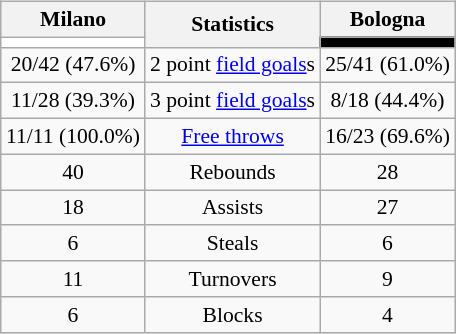<table style="width:100%;">
<tr>
<td valign=top align=right width=33%><br>













</td>
<td style="vertical-align:top; align:center; width:33%;"><br><table style="width:100%;">
<tr>
<td style="width=50%;"></td>
<td></td>
<td style="width=50%;"></td>
</tr>
</table>
<br><table class="wikitable" style="font-size:90%; text-align:center; margin:auto;" align=center>
<tr>
<th>Milano</th>
<th rowspan=2>Statistics</th>
<th>Bologna</th>
</tr>
<tr>
<td style="background:#ffffff;"></td>
<td style="background:#000000;"></td>
</tr>
<tr>
<td>20/42 (47.6%)</td>
<td>2 point <a href='#'>field goals</a>s</td>
<td>25/41 (61.0%)</td>
</tr>
<tr>
<td>11/28 (39.3%)</td>
<td>3 point <a href='#'>field goals</a>s</td>
<td>8/18 (44.4%)</td>
</tr>
<tr>
<td>11/11 (100.0%)</td>
<td><a href='#'>Free throws</a></td>
<td>16/23 (69.6%)</td>
</tr>
<tr>
<td>40</td>
<td>Rebounds</td>
<td>28</td>
</tr>
<tr>
<td>18</td>
<td>Assists</td>
<td>27</td>
</tr>
<tr>
<td>6</td>
<td>Steals</td>
<td>6</td>
</tr>
<tr>
<td>11</td>
<td>Turnovers</td>
<td>9</td>
</tr>
<tr>
<td>6</td>
<td>Blocks</td>
<td>4</td>
</tr>
</table>
</td>
<td style="vertical-align:top; align:left; width:33%;"><br>













</td>
</tr>
</table>
